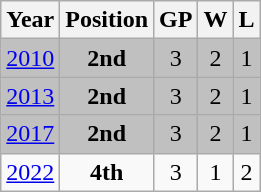<table class="wikitable" style="text-align: center;">
<tr>
<th>Year</th>
<th>Position</th>
<th>GP</th>
<th>W</th>
<th>L</th>
</tr>
<tr bgcolor=silver>
<td> <a href='#'>2010</a></td>
<td><strong>2nd</strong></td>
<td>3</td>
<td>2</td>
<td>1</td>
</tr>
<tr bgcolor=silver>
<td> <a href='#'>2013</a></td>
<td><strong>2nd</strong></td>
<td>3</td>
<td>2</td>
<td>1</td>
</tr>
<tr bgcolor=silver>
<td> <a href='#'>2017</a></td>
<td><strong>2nd</strong></td>
<td>3</td>
<td>2</td>
<td>1</td>
</tr>
<tr>
<td> <a href='#'>2022</a></td>
<td><strong>4th</strong></td>
<td>3</td>
<td>1</td>
<td>2</td>
</tr>
</table>
